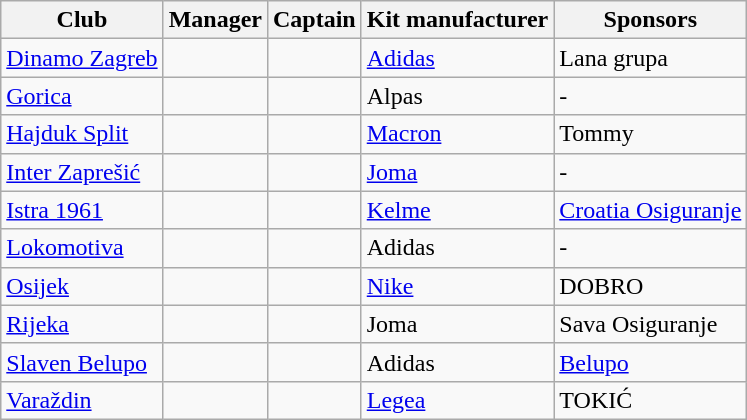<table class="wikitable sortable">
<tr>
<th>Club</th>
<th>Manager</th>
<th>Captain</th>
<th>Kit manufacturer</th>
<th>Sponsors</th>
</tr>
<tr>
<td><a href='#'>Dinamo Zagreb</a></td>
<td>  </td>
<td> </td>
<td><a href='#'>Adidas</a></td>
<td>Lana grupa</td>
</tr>
<tr>
<td><a href='#'>Gorica</a></td>
<td> </td>
<td> </td>
<td>Alpas</td>
<td>-</td>
</tr>
<tr>
<td><a href='#'>Hajduk Split</a></td>
<td> </td>
<td> </td>
<td><a href='#'>Macron</a></td>
<td>Tommy</td>
</tr>
<tr>
<td><a href='#'>Inter Zaprešić</a></td>
<td> </td>
<td> </td>
<td><a href='#'>Joma</a></td>
<td>-</td>
</tr>
<tr>
<td><a href='#'>Istra 1961</a></td>
<td> </td>
<td> </td>
<td><a href='#'>Kelme</a></td>
<td><a href='#'>Croatia Osiguranje</a></td>
</tr>
<tr>
<td><a href='#'>Lokomotiva</a></td>
<td> </td>
<td> </td>
<td>Adidas</td>
<td>-</td>
</tr>
<tr>
<td><a href='#'>Osijek</a></td>
<td> </td>
<td> </td>
<td><a href='#'>Nike</a></td>
<td>DOBRO</td>
</tr>
<tr>
<td><a href='#'>Rijeka</a></td>
<td> </td>
<td> </td>
<td>Joma</td>
<td>Sava Osiguranje</td>
</tr>
<tr>
<td><a href='#'>Slaven Belupo</a></td>
<td> </td>
<td> </td>
<td>Adidas</td>
<td><a href='#'>Belupo</a></td>
</tr>
<tr>
<td><a href='#'>Varaždin</a></td>
<td> </td>
<td> </td>
<td><a href='#'>Legea</a></td>
<td>TOKIĆ</td>
</tr>
</table>
